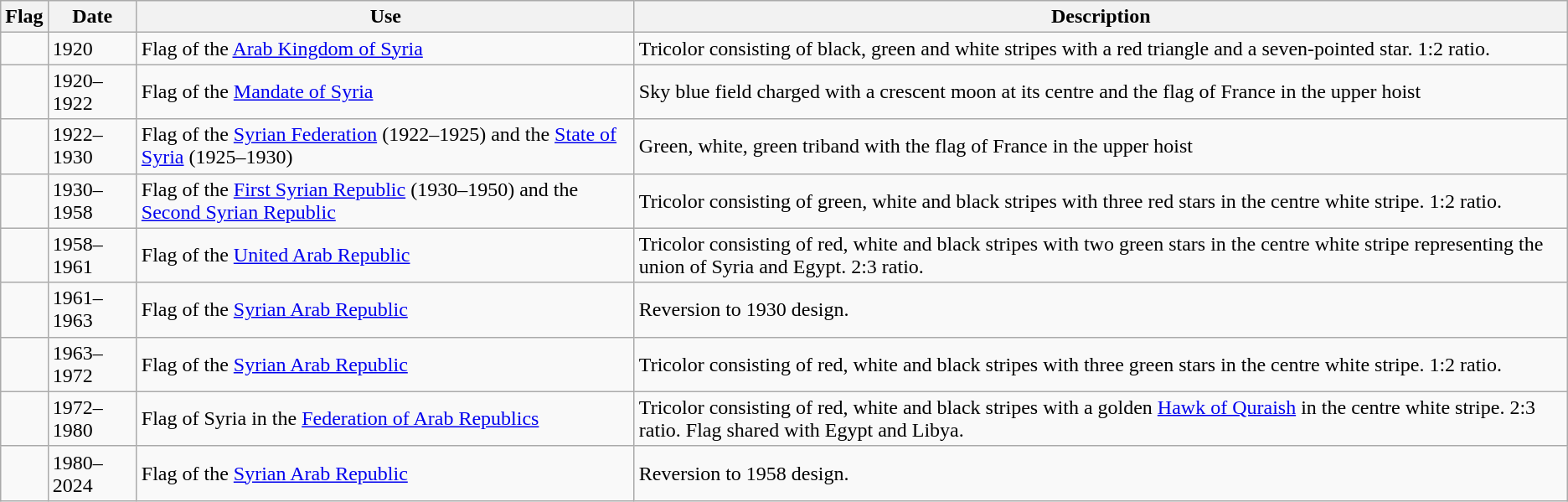<table class="wikitable">
<tr>
<th>Flag</th>
<th>Date</th>
<th>Use</th>
<th>Description</th>
</tr>
<tr>
<td></td>
<td>1920</td>
<td>Flag of the <a href='#'>Arab Kingdom of Syria</a></td>
<td>Tricolor consisting of black, green and white stripes with a red triangle and a seven-pointed star. 1:2 ratio.</td>
</tr>
<tr>
<td></td>
<td>1920–1922</td>
<td>Flag of the <a href='#'>Mandate of Syria</a></td>
<td>Sky blue field charged with a crescent moon at its centre and the flag of France in the upper hoist</td>
</tr>
<tr>
<td></td>
<td>1922–1930</td>
<td>Flag of the <a href='#'>Syrian Federation</a> (1922–1925) and the <a href='#'>State of Syria</a> (1925–1930)</td>
<td>Green, white, green triband with the flag of France in the upper hoist</td>
</tr>
<tr>
<td></td>
<td>1930–1958</td>
<td>Flag of the <a href='#'>First Syrian Republic</a> (1930–1950) and the <a href='#'>Second Syrian Republic</a></td>
<td>Tricolor consisting of green, white and black stripes with three red stars in the centre white stripe. 1:2 ratio.</td>
</tr>
<tr>
<td></td>
<td>1958–1961</td>
<td>Flag of the <a href='#'>United Arab Republic</a></td>
<td>Tricolor consisting of red, white and black stripes with two green stars in the centre white stripe representing the union of Syria and Egypt. 2:3 ratio.</td>
</tr>
<tr>
<td></td>
<td>1961–1963</td>
<td>Flag of the <a href='#'>Syrian Arab Republic</a></td>
<td>Reversion to 1930 design.</td>
</tr>
<tr>
<td></td>
<td>1963–1972</td>
<td>Flag of the <a href='#'>Syrian Arab Republic</a></td>
<td>Tricolor consisting of red, white and black stripes with three green stars in the centre white stripe. 1:2 ratio.</td>
</tr>
<tr>
<td></td>
<td>1972–1980</td>
<td>Flag of Syria in the <a href='#'>Federation of Arab Republics</a></td>
<td>Tricolor consisting of red, white and black stripes with a golden <a href='#'>Hawk of Quraish</a> in the centre white stripe. 2:3 ratio. Flag shared with Egypt and Libya.</td>
</tr>
<tr>
<td></td>
<td>1980–2024</td>
<td>Flag of the <a href='#'>Syrian Arab Republic</a></td>
<td>Reversion to 1958 design.</td>
</tr>
</table>
